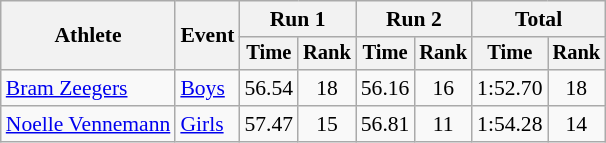<table class="wikitable" style="font-size:90%">
<tr>
<th rowspan="2">Athlete</th>
<th rowspan="2">Event</th>
<th colspan="2">Run 1</th>
<th colspan="2">Run 2</th>
<th colspan="2">Total</th>
</tr>
<tr style="font-size:95%">
<th>Time</th>
<th>Rank</th>
<th>Time</th>
<th>Rank</th>
<th>Time</th>
<th>Rank</th>
</tr>
<tr align=center>
<td align=left><a href='#'>Bram Zeegers</a></td>
<td align=left><a href='#'>Boys</a></td>
<td>56.54</td>
<td>18</td>
<td>56.16</td>
<td>16</td>
<td>1:52.70</td>
<td>18</td>
</tr>
<tr align=center>
<td align=left><a href='#'>Noelle Vennemann</a></td>
<td align=left><a href='#'>Girls</a></td>
<td>57.47</td>
<td>15</td>
<td>56.81</td>
<td>11</td>
<td>1:54.28</td>
<td>14</td>
</tr>
</table>
